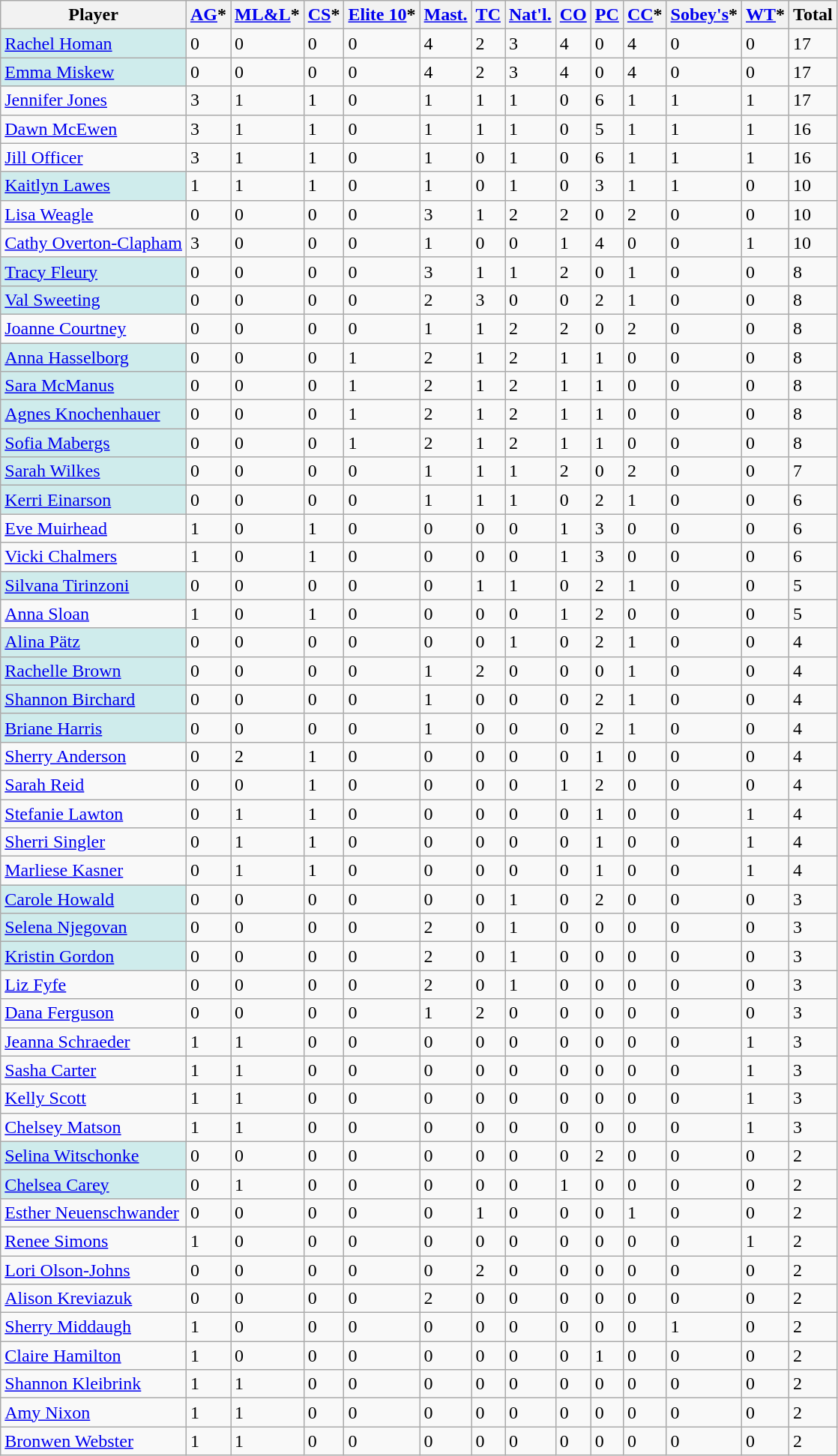<table class="wikitable sortable">
<tr>
<th>Player</th>
<th><a href='#'>AG</a>*</th>
<th><a href='#'>ML&L</a>*</th>
<th><a href='#'>CS</a>*</th>
<th><a href='#'>Elite 10</a>*</th>
<th><a href='#'>Mast.</a></th>
<th><a href='#'>TC</a></th>
<th><a href='#'>Nat'l.</a></th>
<th><a href='#'>CO</a></th>
<th><a href='#'>PC</a></th>
<th><a href='#'>CC</a>*</th>
<th><a href='#'>Sobey's</a>*</th>
<th><a href='#'>WT</a>*</th>
<th>Total</th>
</tr>
<tr>
<td style="background:#CFECEC"><a href='#'>Rachel Homan</a></td>
<td>0</td>
<td>0</td>
<td>0</td>
<td>0</td>
<td>4</td>
<td>2</td>
<td>3</td>
<td>4</td>
<td>0</td>
<td>4</td>
<td>0</td>
<td>0</td>
<td>17</td>
</tr>
<tr>
<td style="background:#CFECEC"><a href='#'>Emma Miskew</a></td>
<td>0</td>
<td>0</td>
<td>0</td>
<td>0</td>
<td>4</td>
<td>2</td>
<td>3</td>
<td>4</td>
<td>0</td>
<td>4</td>
<td>0</td>
<td>0</td>
<td>17</td>
</tr>
<tr>
<td><a href='#'>Jennifer Jones</a></td>
<td>3</td>
<td>1</td>
<td>1</td>
<td>0</td>
<td>1</td>
<td>1</td>
<td>1</td>
<td>0</td>
<td>6</td>
<td>1</td>
<td>1</td>
<td>1</td>
<td>17</td>
</tr>
<tr>
<td><a href='#'>Dawn McEwen</a></td>
<td>3</td>
<td>1</td>
<td>1</td>
<td>0</td>
<td>1</td>
<td>1</td>
<td>1</td>
<td>0</td>
<td>5</td>
<td>1</td>
<td>1</td>
<td>1</td>
<td>16</td>
</tr>
<tr>
<td><a href='#'>Jill Officer</a></td>
<td>3</td>
<td>1</td>
<td>1</td>
<td>0</td>
<td>1</td>
<td>0</td>
<td>1</td>
<td>0</td>
<td>6</td>
<td>1</td>
<td>1</td>
<td>1</td>
<td>16</td>
</tr>
<tr>
<td style="background:#CFECEC"><a href='#'>Kaitlyn Lawes</a></td>
<td>1</td>
<td>1</td>
<td>1</td>
<td>0</td>
<td>1</td>
<td>0</td>
<td>1</td>
<td>0</td>
<td>3</td>
<td>1</td>
<td>1</td>
<td>0</td>
<td>10</td>
</tr>
<tr>
<td><a href='#'>Lisa Weagle</a></td>
<td>0</td>
<td>0</td>
<td>0</td>
<td>0</td>
<td>3</td>
<td>1</td>
<td>2</td>
<td>2</td>
<td>0</td>
<td>2</td>
<td>0</td>
<td>0</td>
<td>10</td>
</tr>
<tr>
<td><a href='#'>Cathy Overton-Clapham</a></td>
<td>3</td>
<td>0</td>
<td>0</td>
<td>0</td>
<td>1</td>
<td>0</td>
<td>0</td>
<td>1</td>
<td>4</td>
<td>0</td>
<td>0</td>
<td>1</td>
<td>10</td>
</tr>
<tr>
<td style="background:#CFECEC"><a href='#'>Tracy Fleury</a></td>
<td>0</td>
<td>0</td>
<td>0</td>
<td>0</td>
<td>3</td>
<td>1</td>
<td>1</td>
<td>2</td>
<td>0</td>
<td>1</td>
<td>0</td>
<td>0</td>
<td>8</td>
</tr>
<tr>
<td style="background:#CFECEC"><a href='#'>Val Sweeting</a></td>
<td>0</td>
<td>0</td>
<td>0</td>
<td>0</td>
<td>2</td>
<td>3</td>
<td>0</td>
<td>0</td>
<td>2</td>
<td>1</td>
<td>0</td>
<td>0</td>
<td>8</td>
</tr>
<tr>
<td><a href='#'>Joanne Courtney</a></td>
<td>0</td>
<td>0</td>
<td>0</td>
<td>0</td>
<td>1</td>
<td>1</td>
<td>2</td>
<td>2</td>
<td>0</td>
<td>2</td>
<td>0</td>
<td>0</td>
<td>8</td>
</tr>
<tr>
<td style="background:#CFECEC"><a href='#'>Anna Hasselborg</a></td>
<td>0</td>
<td>0</td>
<td>0</td>
<td>1</td>
<td>2</td>
<td>1</td>
<td>2</td>
<td>1</td>
<td>1</td>
<td>0</td>
<td>0</td>
<td>0</td>
<td>8</td>
</tr>
<tr>
<td style="background:#CFECEC"><a href='#'>Sara McManus</a></td>
<td>0</td>
<td>0</td>
<td>0</td>
<td>1</td>
<td>2</td>
<td>1</td>
<td>2</td>
<td>1</td>
<td>1</td>
<td>0</td>
<td>0</td>
<td>0</td>
<td>8</td>
</tr>
<tr>
<td style="background:#CFECEC"><a href='#'>Agnes Knochenhauer</a></td>
<td>0</td>
<td>0</td>
<td>0</td>
<td>1</td>
<td>2</td>
<td>1</td>
<td>2</td>
<td>1</td>
<td>1</td>
<td>0</td>
<td>0</td>
<td>0</td>
<td>8</td>
</tr>
<tr>
<td style="background:#CFECEC"><a href='#'>Sofia Mabergs</a></td>
<td>0</td>
<td>0</td>
<td>0</td>
<td>1</td>
<td>2</td>
<td>1</td>
<td>2</td>
<td>1</td>
<td>1</td>
<td>0</td>
<td>0</td>
<td>0</td>
<td>8</td>
</tr>
<tr>
<td style="background:#CFECEC"><a href='#'>Sarah Wilkes</a></td>
<td>0</td>
<td>0</td>
<td>0</td>
<td>0</td>
<td>1</td>
<td>1</td>
<td>1</td>
<td>2</td>
<td>0</td>
<td>2</td>
<td>0</td>
<td>0</td>
<td>7</td>
</tr>
<tr>
<td style="background:#CFECEC"><a href='#'>Kerri Einarson</a></td>
<td>0</td>
<td>0</td>
<td>0</td>
<td>0</td>
<td>1</td>
<td>1</td>
<td>1</td>
<td>0</td>
<td>2</td>
<td>1</td>
<td>0</td>
<td>0</td>
<td>6</td>
</tr>
<tr>
<td><a href='#'>Eve Muirhead</a></td>
<td>1</td>
<td>0</td>
<td>1</td>
<td>0</td>
<td>0</td>
<td>0</td>
<td>0</td>
<td>1</td>
<td>3</td>
<td>0</td>
<td>0</td>
<td>0</td>
<td>6</td>
</tr>
<tr>
<td><a href='#'>Vicki Chalmers</a></td>
<td>1</td>
<td>0</td>
<td>1</td>
<td>0</td>
<td>0</td>
<td>0</td>
<td>0</td>
<td>1</td>
<td>3</td>
<td>0</td>
<td>0</td>
<td>0</td>
<td>6</td>
</tr>
<tr>
<td style="background:#CFECEC"><a href='#'>Silvana Tirinzoni</a></td>
<td>0</td>
<td>0</td>
<td>0</td>
<td>0</td>
<td>0</td>
<td>1</td>
<td>1</td>
<td>0</td>
<td>2</td>
<td>1</td>
<td>0</td>
<td>0</td>
<td>5</td>
</tr>
<tr>
<td><a href='#'>Anna Sloan</a></td>
<td>1</td>
<td>0</td>
<td>1</td>
<td>0</td>
<td>0</td>
<td>0</td>
<td>0</td>
<td>1</td>
<td>2</td>
<td>0</td>
<td>0</td>
<td>0</td>
<td>5</td>
</tr>
<tr>
<td style="background:#CFECEC"><a href='#'>Alina Pätz</a></td>
<td>0</td>
<td>0</td>
<td>0</td>
<td>0</td>
<td>0</td>
<td>0</td>
<td>1</td>
<td 0>0</td>
<td>2</td>
<td>1</td>
<td>0</td>
<td>0</td>
<td>4</td>
</tr>
<tr>
<td style="background:#CFECEC"><a href='#'>Rachelle Brown</a></td>
<td>0</td>
<td>0</td>
<td>0</td>
<td>0</td>
<td>1</td>
<td>2</td>
<td>0</td>
<td>0</td>
<td>0</td>
<td>1</td>
<td>0</td>
<td>0</td>
<td>4</td>
</tr>
<tr>
<td style="background:#CFECEC"><a href='#'>Shannon Birchard</a></td>
<td>0</td>
<td>0</td>
<td>0</td>
<td>0</td>
<td>1</td>
<td>0</td>
<td>0</td>
<td>0</td>
<td>2</td>
<td>1</td>
<td>0</td>
<td>0</td>
<td>4</td>
</tr>
<tr>
<td style="background:#CFECEC"><a href='#'>Briane Harris</a></td>
<td>0</td>
<td>0</td>
<td>0</td>
<td>0</td>
<td>1</td>
<td>0</td>
<td>0</td>
<td>0</td>
<td>2</td>
<td>1</td>
<td>0</td>
<td>0</td>
<td>4</td>
</tr>
<tr>
<td><a href='#'>Sherry Anderson</a></td>
<td>0</td>
<td>2</td>
<td>1</td>
<td>0</td>
<td>0</td>
<td>0</td>
<td>0</td>
<td>0</td>
<td>1</td>
<td>0</td>
<td>0</td>
<td>0</td>
<td>4</td>
</tr>
<tr>
<td><a href='#'>Sarah Reid</a></td>
<td>0</td>
<td>0</td>
<td>1</td>
<td>0</td>
<td>0</td>
<td>0</td>
<td>0</td>
<td>1</td>
<td>2</td>
<td>0</td>
<td>0</td>
<td>0</td>
<td>4</td>
</tr>
<tr>
<td><a href='#'>Stefanie Lawton</a></td>
<td>0</td>
<td>1</td>
<td>1</td>
<td>0</td>
<td>0</td>
<td>0</td>
<td>0</td>
<td>0</td>
<td>1</td>
<td>0</td>
<td>0</td>
<td>1</td>
<td>4</td>
</tr>
<tr>
<td><a href='#'>Sherri Singler</a></td>
<td>0</td>
<td>1</td>
<td>1</td>
<td>0</td>
<td>0</td>
<td>0</td>
<td>0</td>
<td>0</td>
<td>1</td>
<td>0</td>
<td>0</td>
<td>1</td>
<td>4</td>
</tr>
<tr>
<td><a href='#'>Marliese Kasner</a></td>
<td>0</td>
<td>1</td>
<td>1</td>
<td>0</td>
<td>0</td>
<td>0</td>
<td>0</td>
<td>0</td>
<td>1</td>
<td>0</td>
<td>0</td>
<td>1</td>
<td>4</td>
</tr>
<tr>
<td style="background:#CFECEC"><a href='#'>Carole Howald</a></td>
<td>0</td>
<td>0</td>
<td>0</td>
<td>0</td>
<td>0</td>
<td>0</td>
<td>1</td>
<td 0>0</td>
<td>2</td>
<td>0</td>
<td>0</td>
<td>0</td>
<td>3</td>
</tr>
<tr>
<td style="background:#CFECEC"><a href='#'>Selena Njegovan</a></td>
<td>0</td>
<td>0</td>
<td>0</td>
<td>0</td>
<td>2</td>
<td>0</td>
<td>1</td>
<td>0</td>
<td>0</td>
<td>0</td>
<td>0</td>
<td>0</td>
<td>3</td>
</tr>
<tr>
<td style="background:#CFECEC"><a href='#'>Kristin Gordon</a></td>
<td>0</td>
<td>0</td>
<td>0</td>
<td>0</td>
<td>2</td>
<td>0</td>
<td>1</td>
<td>0</td>
<td>0</td>
<td>0</td>
<td>0</td>
<td>0</td>
<td>3</td>
</tr>
<tr>
<td><a href='#'>Liz Fyfe</a></td>
<td>0</td>
<td>0</td>
<td>0</td>
<td>0</td>
<td>2</td>
<td>0</td>
<td>1</td>
<td>0</td>
<td>0</td>
<td>0</td>
<td>0</td>
<td>0</td>
<td>3</td>
</tr>
<tr>
<td><a href='#'>Dana Ferguson</a></td>
<td>0</td>
<td>0</td>
<td>0</td>
<td>0</td>
<td>1</td>
<td>2</td>
<td>0</td>
<td>0</td>
<td>0</td>
<td>0</td>
<td>0</td>
<td>0</td>
<td>3</td>
</tr>
<tr>
<td><a href='#'>Jeanna Schraeder</a></td>
<td>1</td>
<td>1</td>
<td>0</td>
<td>0</td>
<td>0</td>
<td>0</td>
<td>0</td>
<td>0</td>
<td>0</td>
<td>0</td>
<td>0</td>
<td>1</td>
<td>3</td>
</tr>
<tr>
<td><a href='#'>Sasha Carter</a></td>
<td>1</td>
<td>1</td>
<td>0</td>
<td>0</td>
<td>0</td>
<td>0</td>
<td>0</td>
<td>0</td>
<td>0</td>
<td>0</td>
<td>0</td>
<td>1</td>
<td>3</td>
</tr>
<tr>
<td><a href='#'>Kelly Scott</a></td>
<td>1</td>
<td>1</td>
<td>0</td>
<td>0</td>
<td>0</td>
<td>0</td>
<td>0</td>
<td>0</td>
<td>0</td>
<td>0</td>
<td>0</td>
<td>1</td>
<td>3</td>
</tr>
<tr>
<td><a href='#'>Chelsey Matson</a></td>
<td>1</td>
<td>1</td>
<td>0</td>
<td>0</td>
<td>0</td>
<td>0</td>
<td>0</td>
<td>0</td>
<td>0</td>
<td>0</td>
<td>0</td>
<td>1</td>
<td>3</td>
</tr>
<tr>
<td style="background:#CFECEC"><a href='#'>Selina Witschonke</a></td>
<td>0</td>
<td>0</td>
<td>0</td>
<td>0</td>
<td>0</td>
<td>0</td>
<td>0</td>
<td 0>0</td>
<td>2</td>
<td>0</td>
<td>0</td>
<td>0</td>
<td>2</td>
</tr>
<tr>
<td style="background:#CFECEC"><a href='#'>Chelsea Carey</a></td>
<td>0</td>
<td>1</td>
<td>0</td>
<td>0</td>
<td>0</td>
<td>0</td>
<td>0</td>
<td>1</td>
<td>0</td>
<td>0</td>
<td>0</td>
<td>0</td>
<td>2</td>
</tr>
<tr>
<td><a href='#'>Esther Neuenschwander</a></td>
<td>0</td>
<td>0</td>
<td>0</td>
<td>0</td>
<td>0</td>
<td>1</td>
<td>0</td>
<td>0</td>
<td>0</td>
<td>1</td>
<td>0</td>
<td>0</td>
<td>2</td>
</tr>
<tr>
<td><a href='#'>Renee Simons</a></td>
<td>1</td>
<td>0</td>
<td>0</td>
<td>0</td>
<td>0</td>
<td>0</td>
<td>0</td>
<td>0</td>
<td>0</td>
<td>0</td>
<td>0</td>
<td>1</td>
<td>2</td>
</tr>
<tr>
<td><a href='#'>Lori Olson-Johns</a></td>
<td>0</td>
<td>0</td>
<td>0</td>
<td>0</td>
<td>0</td>
<td>2</td>
<td>0</td>
<td>0</td>
<td>0</td>
<td>0</td>
<td>0</td>
<td>0</td>
<td>2</td>
</tr>
<tr>
<td><a href='#'>Alison Kreviazuk</a></td>
<td>0</td>
<td>0</td>
<td>0</td>
<td>0</td>
<td>2</td>
<td>0</td>
<td>0</td>
<td>0</td>
<td>0</td>
<td>0</td>
<td>0</td>
<td>0</td>
<td>2</td>
</tr>
<tr>
<td><a href='#'>Sherry Middaugh</a></td>
<td>1</td>
<td>0</td>
<td>0</td>
<td>0</td>
<td>0</td>
<td>0</td>
<td>0</td>
<td>0</td>
<td>0</td>
<td>0</td>
<td>1</td>
<td>0</td>
<td>2</td>
</tr>
<tr>
<td><a href='#'>Claire Hamilton</a></td>
<td>1</td>
<td>0</td>
<td>0</td>
<td>0</td>
<td>0</td>
<td>0</td>
<td>0</td>
<td>0</td>
<td>1</td>
<td>0</td>
<td>0</td>
<td>0</td>
<td>2</td>
</tr>
<tr>
<td><a href='#'>Shannon Kleibrink</a></td>
<td>1</td>
<td>1</td>
<td>0</td>
<td>0</td>
<td>0</td>
<td>0</td>
<td>0</td>
<td>0</td>
<td>0</td>
<td>0</td>
<td>0</td>
<td>0</td>
<td>2</td>
</tr>
<tr>
<td><a href='#'>Amy Nixon</a></td>
<td>1</td>
<td>1</td>
<td>0</td>
<td>0</td>
<td>0</td>
<td>0</td>
<td>0</td>
<td>0</td>
<td>0</td>
<td>0</td>
<td>0</td>
<td>0</td>
<td>2</td>
</tr>
<tr>
<td><a href='#'>Bronwen Webster</a></td>
<td>1</td>
<td>1</td>
<td>0</td>
<td>0</td>
<td>0</td>
<td>0</td>
<td>0</td>
<td>0</td>
<td>0</td>
<td>0</td>
<td>0</td>
<td>0</td>
<td>2</td>
</tr>
</table>
